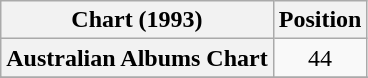<table class="wikitable sortable plainrowheaders" style="text-align:center">
<tr>
<th scope="col">Chart (1993)</th>
<th scope="col">Position</th>
</tr>
<tr>
<th scope="row">Australian Albums Chart</th>
<td>44</td>
</tr>
<tr>
</tr>
<tr>
</tr>
</table>
